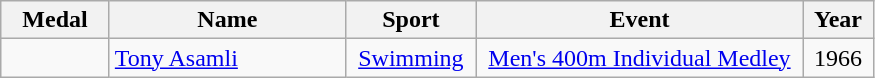<table class="wikitable"  style="font-size:100%;  text-align:center;">
<tr>
<th width="65">Medal</th>
<th width="150">Name</th>
<th width="80">Sport</th>
<th width="210">Event</th>
<th width="40">Year</th>
</tr>
<tr>
<td></td>
<td align=left><a href='#'>Tony Asamli</a></td>
<td><a href='#'>Swimming</a></td>
<td><a href='#'>Men's 400m Individual Medley</a></td>
<td>1966</td>
</tr>
</table>
